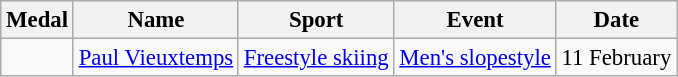<table class="wikitable" style="font-size: 95%;">
<tr>
<th>Medal</th>
<th>Name</th>
<th>Sport</th>
<th>Event</th>
<th>Date</th>
</tr>
<tr>
<td></td>
<td><a href='#'>Paul Vieuxtemps</a></td>
<td><a href='#'>Freestyle skiing</a></td>
<td><a href='#'>Men's slopestyle</a></td>
<td>11 February</td>
</tr>
</table>
